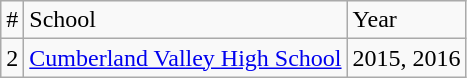<table class="wikitable">
<tr>
<td>#</td>
<td>School</td>
<td>Year</td>
</tr>
<tr>
<td>2</td>
<td><a href='#'>Cumberland Valley High School</a></td>
<td>2015, 2016</td>
</tr>
</table>
